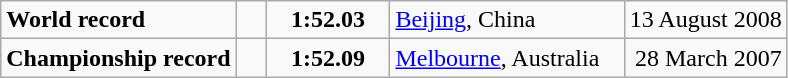<table class="wikitable">
<tr>
<td><strong>World record</strong></td>
<td style="padding-right:1em"></td>
<td style="text-align:center;padding-left:1em; padding-right:1em;"><strong>1:52.03</strong></td>
<td style="padding-right:1em"><a href='#'>Beijing</a>, China</td>
<td align=right>13 August 2008</td>
</tr>
<tr>
<td><strong>Championship record</strong></td>
<td style="padding-right:1em"></td>
<td style="text-align:center;padding-left:1em; padding-right:1em;"><strong>1:52.09</strong></td>
<td style="padding-right:1em"><a href='#'>Melbourne</a>, Australia</td>
<td align=right>28 March 2007</td>
</tr>
</table>
